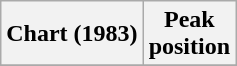<table class="wikitable plainrowheaders">
<tr>
<th scope="col">Chart (1983)</th>
<th scope="col">Peak<br>position</th>
</tr>
<tr>
</tr>
</table>
